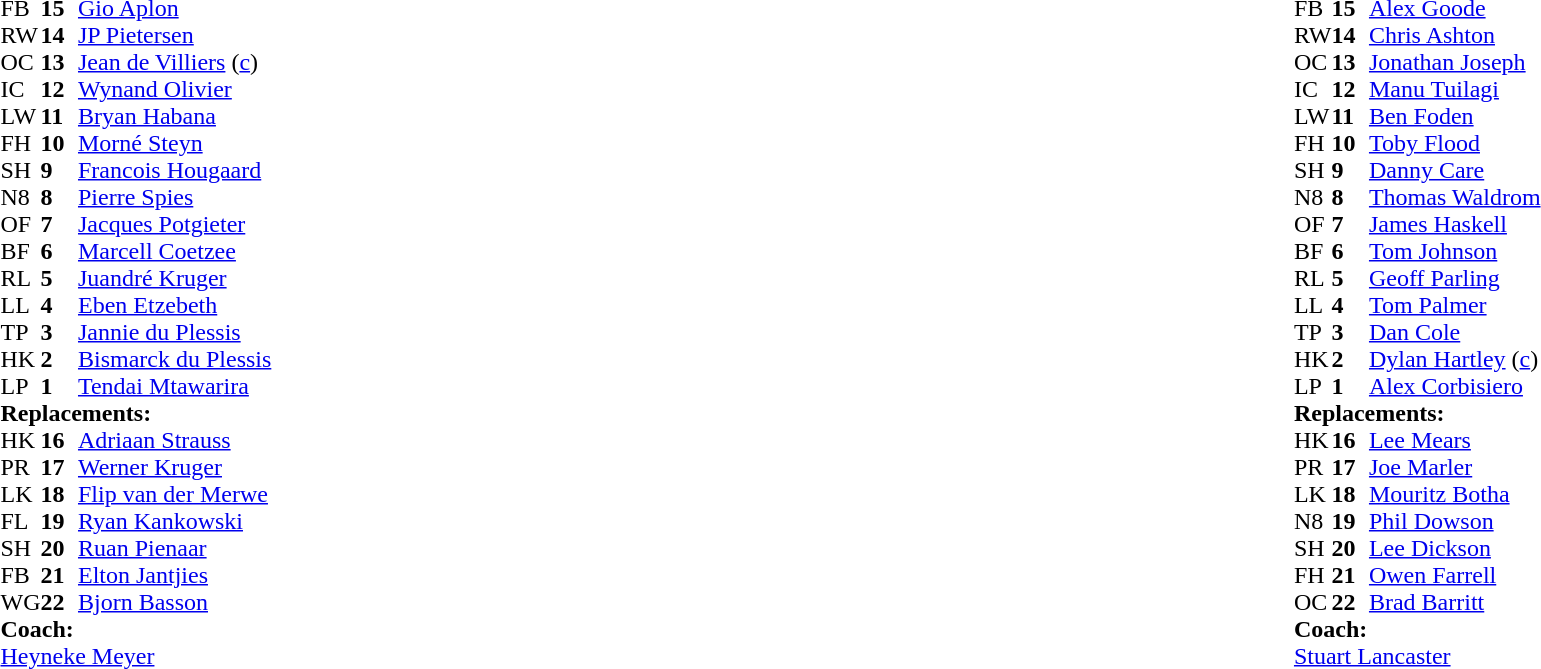<table width="100%">
<tr>
<td valign="top" width="50%"><br><table style="font-size: 100%" cellspacing="0" cellpadding="0">
<tr>
<th width="25"></th>
<th width="25"></th>
</tr>
<tr>
<td>FB</td>
<td><strong>15</strong></td>
<td><a href='#'>Gio Aplon</a></td>
</tr>
<tr>
<td>RW</td>
<td><strong>14</strong></td>
<td><a href='#'>JP Pietersen</a></td>
</tr>
<tr>
<td>OC</td>
<td><strong>13</strong></td>
<td><a href='#'>Jean de Villiers</a> (<a href='#'>c</a>)</td>
</tr>
<tr>
<td>IC</td>
<td><strong>12</strong></td>
<td><a href='#'>Wynand Olivier</a></td>
</tr>
<tr>
<td>LW</td>
<td><strong>11</strong></td>
<td><a href='#'>Bryan Habana</a></td>
</tr>
<tr>
<td>FH</td>
<td><strong>10</strong></td>
<td><a href='#'>Morné Steyn</a></td>
</tr>
<tr>
<td>SH</td>
<td><strong>9</strong></td>
<td><a href='#'>Francois Hougaard</a></td>
<td></td>
<td></td>
</tr>
<tr>
<td>N8</td>
<td><strong>8</strong></td>
<td><a href='#'>Pierre Spies</a></td>
</tr>
<tr>
<td>OF</td>
<td><strong>7</strong></td>
<td><a href='#'>Jacques Potgieter</a></td>
<td></td>
<td></td>
</tr>
<tr>
<td>BF</td>
<td><strong>6</strong></td>
<td><a href='#'>Marcell Coetzee</a></td>
</tr>
<tr>
<td>RL</td>
<td><strong>5</strong></td>
<td><a href='#'>Juandré Kruger</a></td>
</tr>
<tr>
<td>LL</td>
<td><strong>4</strong></td>
<td><a href='#'>Eben Etzebeth</a></td>
<td></td>
<td></td>
</tr>
<tr>
<td>TP</td>
<td><strong>3</strong></td>
<td><a href='#'>Jannie du Plessis</a></td>
<td></td>
<td></td>
</tr>
<tr>
<td>HK</td>
<td><strong>2</strong></td>
<td><a href='#'>Bismarck du Plessis</a></td>
<td></td>
<td></td>
</tr>
<tr>
<td>LP</td>
<td><strong>1</strong></td>
<td><a href='#'>Tendai Mtawarira</a></td>
</tr>
<tr>
<td colspan=3><strong>Replacements:</strong></td>
</tr>
<tr>
<td>HK</td>
<td><strong>16</strong></td>
<td><a href='#'>Adriaan Strauss</a></td>
<td></td>
<td></td>
</tr>
<tr>
<td>PR</td>
<td><strong>17</strong></td>
<td><a href='#'>Werner Kruger</a></td>
<td></td>
<td></td>
</tr>
<tr>
<td>LK</td>
<td><strong>18</strong></td>
<td><a href='#'>Flip van der Merwe</a></td>
<td></td>
<td></td>
</tr>
<tr>
<td>FL</td>
<td><strong>19</strong></td>
<td><a href='#'>Ryan Kankowski</a></td>
<td></td>
<td></td>
</tr>
<tr>
<td>SH</td>
<td><strong>20</strong></td>
<td><a href='#'>Ruan Pienaar</a></td>
<td></td>
<td></td>
</tr>
<tr>
<td>FB</td>
<td><strong>21</strong></td>
<td><a href='#'>Elton Jantjies</a></td>
</tr>
<tr>
<td>WG</td>
<td><strong>22</strong></td>
<td><a href='#'>Bjorn Basson</a></td>
</tr>
<tr>
<td colspan=3><strong>Coach:</strong></td>
</tr>
<tr>
<td colspan="4"> <a href='#'>Heyneke Meyer</a></td>
</tr>
</table>
</td>
<td valign="top" width="50%"><br><table style="font-size: 100%" cellspacing="0" cellpadding="0" align="center">
<tr>
<th width="25"></th>
<th width="25"></th>
</tr>
<tr>
<td>FB</td>
<td><strong>15</strong></td>
<td><a href='#'>Alex Goode</a></td>
</tr>
<tr>
<td>RW</td>
<td><strong>14</strong></td>
<td><a href='#'>Chris Ashton</a></td>
</tr>
<tr>
<td>OC</td>
<td><strong>13</strong></td>
<td><a href='#'>Jonathan Joseph</a></td>
<td></td>
<td></td>
<td></td>
<td></td>
<td></td>
</tr>
<tr>
<td>IC</td>
<td><strong>12</strong></td>
<td><a href='#'>Manu Tuilagi</a></td>
</tr>
<tr>
<td>LW</td>
<td><strong>11</strong></td>
<td><a href='#'>Ben Foden</a></td>
</tr>
<tr>
<td>FH</td>
<td><strong>10</strong></td>
<td><a href='#'>Toby Flood</a></td>
<td></td>
<td></td>
</tr>
<tr>
<td>SH</td>
<td><strong>9</strong></td>
<td><a href='#'>Danny Care</a></td>
</tr>
<tr>
<td>N8</td>
<td><strong>8</strong></td>
<td><a href='#'>Thomas Waldrom</a></td>
</tr>
<tr>
<td>OF</td>
<td><strong>7</strong></td>
<td><a href='#'>James Haskell</a></td>
</tr>
<tr>
<td>BF</td>
<td><strong>6</strong></td>
<td><a href='#'>Tom Johnson</a></td>
<td></td>
<td></td>
<td></td>
<td></td>
</tr>
<tr>
<td>RL</td>
<td><strong>5</strong></td>
<td><a href='#'>Geoff Parling</a></td>
</tr>
<tr>
<td>LL</td>
<td><strong>4</strong></td>
<td><a href='#'>Tom Palmer</a></td>
<td></td>
<td></td>
</tr>
<tr>
<td>TP</td>
<td><strong>3</strong></td>
<td><a href='#'>Dan Cole</a></td>
</tr>
<tr>
<td>HK</td>
<td><strong>2</strong></td>
<td><a href='#'>Dylan Hartley</a> (<a href='#'>c</a>)</td>
<td></td>
</tr>
<tr>
<td>LP</td>
<td><strong>1</strong></td>
<td><a href='#'>Alex Corbisiero</a></td>
</tr>
<tr>
<td colspan=3><strong>Replacements:</strong></td>
</tr>
<tr>
<td>HK</td>
<td><strong>16</strong></td>
<td><a href='#'>Lee Mears</a></td>
<td></td>
<td></td>
<td></td>
</tr>
<tr>
<td>PR</td>
<td><strong>17</strong></td>
<td><a href='#'>Joe Marler</a></td>
</tr>
<tr>
<td>LK</td>
<td><strong>18</strong></td>
<td><a href='#'>Mouritz Botha</a></td>
<td></td>
<td></td>
</tr>
<tr>
<td>N8</td>
<td><strong>19</strong></td>
<td><a href='#'>Phil Dowson</a></td>
<td></td>
<td></td>
<td></td>
<td></td>
</tr>
<tr>
<td>SH</td>
<td><strong>20</strong></td>
<td><a href='#'>Lee Dickson</a></td>
</tr>
<tr>
<td>FH</td>
<td><strong>21</strong></td>
<td><a href='#'>Owen Farrell</a></td>
<td></td>
<td></td>
<td></td>
<td></td>
</tr>
<tr>
<td>OC</td>
<td><strong>22</strong></td>
<td><a href='#'>Brad Barritt</a></td>
<td></td>
<td></td>
<td></td>
<td></td>
<td></td>
</tr>
<tr>
<td colspan=3><strong>Coach:</strong></td>
</tr>
<tr>
<td colspan="4"> <a href='#'>Stuart Lancaster</a></td>
</tr>
</table>
</td>
</tr>
</table>
